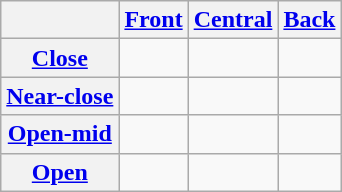<table class="wikitable" style="text-align:center">
<tr>
<th></th>
<th><a href='#'>Front</a></th>
<th><a href='#'>Central</a></th>
<th><a href='#'>Back</a></th>
</tr>
<tr>
<th><a href='#'>Close</a></th>
<td> </td>
<td></td>
<td> </td>
</tr>
<tr>
<th><a href='#'>Near-close</a></th>
<td> </td>
<td></td>
<td> </td>
</tr>
<tr>
<th><a href='#'>Open-mid</a></th>
<td> </td>
<td></td>
<td> </td>
</tr>
<tr>
<th><a href='#'>Open</a></th>
<td></td>
<td> </td>
<td></td>
</tr>
</table>
